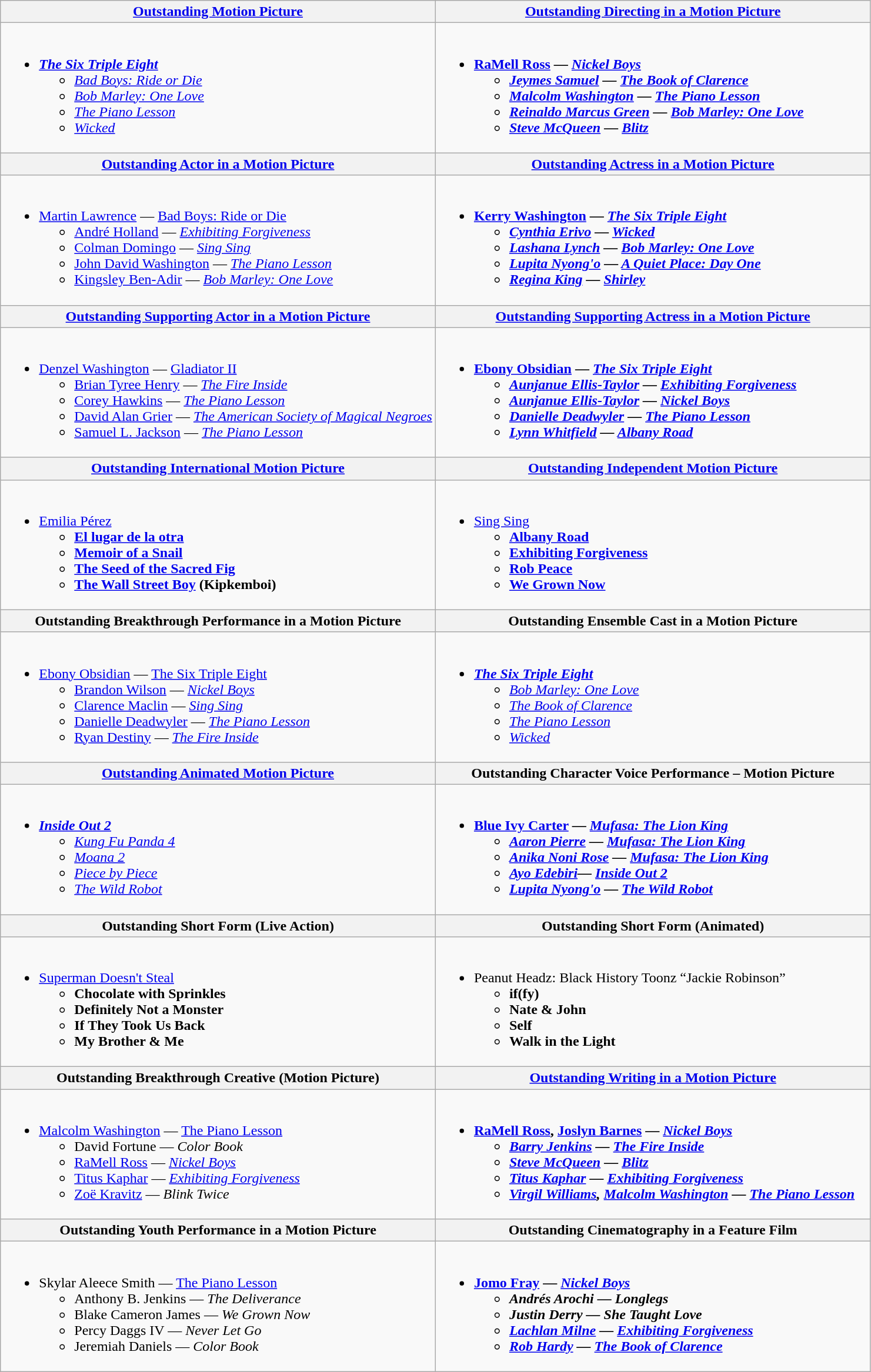<table class="wikitable">
<tr>
<th style="width=50%"><a href='#'>Outstanding Motion Picture</a></th>
<th style="width=50%"><a href='#'>Outstanding Directing in a Motion Picture</a></th>
</tr>
<tr>
<td width="50%" valign="top"><br><ul><li><strong><em><a href='#'>The Six Triple Eight</a></em></strong><ul><li><em><a href='#'>Bad Boys: Ride or Die</a></em></li><li><em><a href='#'>Bob Marley: One Love</a></em></li><li><em><a href='#'>The Piano Lesson</a></em></li><li><em><a href='#'>Wicked</a></em></li></ul></li></ul></td>
<td width="50%" valign="top"><br><ul><li><strong><a href='#'>RaMell Ross</a> — <em><a href='#'>Nickel Boys</a><strong><em><ul><li><a href='#'>Jeymes Samuel</a> — </em><a href='#'>The Book of Clarence</a><em></li><li><a href='#'>Malcolm Washington</a> — </em><a href='#'>The Piano Lesson</a><em></li><li><a href='#'>Reinaldo Marcus Green</a> — </em><a href='#'>Bob Marley: One Love</a><em></li><li><a href='#'>Steve McQueen</a> — </em><a href='#'>Blitz</a><em></li></ul></li></ul></td>
</tr>
<tr>
<th style="width=50%"><a href='#'>Outstanding Actor in a Motion Picture</a></th>
<th style="width=50%"><a href='#'>Outstanding Actress in a Motion Picture</a></th>
</tr>
<tr>
<td valign="top" width="50%"><br><ul><li></strong><a href='#'>Martin Lawrence</a> — </em><a href='#'>Bad Boys: Ride or Die</a></em></strong><ul><li><a href='#'>André Holland</a> — <em><a href='#'>Exhibiting Forgiveness</a></em></li><li><a href='#'>Colman Domingo</a> — <em><a href='#'>Sing Sing</a></em></li><li><a href='#'>John David Washington</a> — <em><a href='#'>The Piano Lesson</a></em></li><li><a href='#'>Kingsley Ben-Adir</a> — <em><a href='#'>Bob Marley: One Love</a></em></li></ul></li></ul></td>
<td valign="top" width="50%"><br><ul><li><strong><a href='#'>Kerry Washington</a> — <em><a href='#'>The Six Triple Eight</a><strong><em><ul><li><a href='#'>Cynthia Erivo</a> — </em><a href='#'>Wicked</a><em></li><li><a href='#'>Lashana Lynch</a> — </em><a href='#'>Bob Marley: One Love</a><em></li><li><a href='#'>Lupita Nyong'o</a> — </em><a href='#'>A Quiet Place: Day One</a><em></li><li><a href='#'>Regina King</a> — </em><a href='#'>Shirley</a><em></li></ul></li></ul></td>
</tr>
<tr>
<th style="width=50%"><a href='#'>Outstanding Supporting Actor in a Motion Picture</a></th>
<th style="width=50%"><a href='#'>Outstanding Supporting Actress in a Motion Picture</a></th>
</tr>
<tr>
<td valign="top" width="50%"><br><ul><li></strong><a href='#'>Denzel Washington</a> — </em><a href='#'>Gladiator II</a></em></strong><ul><li><a href='#'>Brian Tyree Henry</a> — <em><a href='#'>The Fire Inside</a></em></li><li><a href='#'>Corey Hawkins</a> — <em><a href='#'>The Piano Lesson</a></em></li><li><a href='#'>David Alan Grier</a> — <em><a href='#'>The American Society of Magical Negroes</a></em></li><li><a href='#'>Samuel L. Jackson</a> — <em><a href='#'>The Piano Lesson</a></em></li></ul></li></ul></td>
<td valign="top" width="50%"><br><ul><li><strong><a href='#'>Ebony Obsidian</a> — <em><a href='#'>The Six Triple Eight</a><strong><em><ul><li><a href='#'>Aunjanue Ellis-Taylor</a> — </em><a href='#'>Exhibiting Forgiveness</a><em></li><li><a href='#'>Aunjanue Ellis-Taylor</a> — </em><a href='#'>Nickel Boys</a><em></li><li><a href='#'>Danielle Deadwyler</a> — </em><a href='#'>The Piano Lesson</a><em></li><li><a href='#'>Lynn Whitfield</a> — </em><a href='#'>Albany Road</a><em></li></ul></li></ul></td>
</tr>
<tr>
<th style="width=50%"><a href='#'>Outstanding International Motion Picture</a></th>
<th style="width=50%"><a href='#'>Outstanding Independent Motion Picture</a></th>
</tr>
<tr>
<td valign="top" width="50%"><br><ul><li></em></strong><a href='#'>Emilia Pérez</a><strong><em><ul><li></em><a href='#'>El lugar de la otra</a><em></li><li></em><a href='#'>Memoir of a Snail</a><em></li><li></em><a href='#'>The Seed of the Sacred Fig</a><em></li><li></em><a href='#'>The Wall Street Boy</a> (Kipkemboi)<em></li></ul></li></ul></td>
<td valign="top" width="50%"><br><ul><li></em></strong><a href='#'>Sing Sing</a><strong><em><ul><li></em><a href='#'>Albany Road</a><em></li><li></em><a href='#'>Exhibiting Forgiveness</a><em></li><li></em><a href='#'>Rob Peace</a><em></li><li></em><a href='#'>We Grown Now</a><em></li></ul></li></ul></td>
</tr>
<tr>
<th style="width=50%">Outstanding Breakthrough Performance in a Motion Picture</th>
<th style="width=50%">Outstanding Ensemble Cast in a Motion Picture</th>
</tr>
<tr>
<td valign="top" width="50%"><br><ul><li></strong><a href='#'>Ebony Obsidian</a> — </em><a href='#'>The Six Triple Eight</a></em></strong><ul><li><a href='#'>Brandon Wilson</a> — <em><a href='#'>Nickel Boys</a></em></li><li><a href='#'>Clarence Maclin</a> — <em><a href='#'>Sing Sing</a></em></li><li><a href='#'>Danielle Deadwyler</a> — <em><a href='#'>The Piano Lesson</a></em></li><li><a href='#'>Ryan Destiny</a> — <em><a href='#'>The Fire Inside</a></em></li></ul></li></ul></td>
<td valign="top" width="50%"><br><ul><li><strong><em><a href='#'>The Six Triple Eight</a></em></strong><ul><li><em><a href='#'>Bob Marley: One Love</a></em></li><li><em><a href='#'>The Book of Clarence</a></em></li><li><em><a href='#'>The Piano Lesson</a></em></li><li><em><a href='#'>Wicked</a></em></li></ul></li></ul></td>
</tr>
<tr>
<th style="width=50%"><a href='#'>Outstanding Animated Motion Picture</a></th>
<th style="width=50%">Outstanding Character Voice Performance – Motion Picture</th>
</tr>
<tr>
<td valign="top" width="50%"><br><ul><li><em><a href='#'><strong>Inside Out 2</strong></a></em><ul><li><em><a href='#'>Kung Fu Panda 4</a></em></li><li><em><a href='#'>Moana 2</a></em></li><li><em><a href='#'>Piece by Piece</a></em></li><li><em><a href='#'>The Wild Robot</a></em></li></ul></li></ul></td>
<td valign="top" width="50%"><br><ul><li><strong><a href='#'>Blue Ivy Carter</a> — <em><a href='#'>Mufasa: The Lion King</a><strong><em><ul><li><a href='#'>Aaron Pierre</a> — </em><a href='#'>Mufasa: The Lion King</a><em></li><li><a href='#'>Anika Noni Rose</a> — </em><a href='#'>Mufasa: The Lion King</a><em></li><li><a href='#'>Ayo Edebiri</a>— </em><a href='#'>Inside Out 2</a><em></li><li><a href='#'>Lupita Nyong'o</a> — </em><a href='#'>The Wild Robot</a><em></li></ul></li></ul></td>
</tr>
<tr>
<th style="width=50%">Outstanding Short Form (Live Action)</th>
<th style="width=50%">Outstanding Short Form (Animated)</th>
</tr>
<tr>
<td valign="top" width="50%"><br><ul><li></em></strong><a href='#'>Superman Doesn't Steal</a><strong><em><ul><li></em>Chocolate with Sprinkles<em></li><li></em>Definitely Not a Monster<em></li><li></em>If They Took Us Back<em></li><li></em>My Brother & Me<em></li></ul></li></ul></td>
<td><br><ul><li></em></strong>Peanut Headz: Black History Toonz “Jackie Robinson”<strong><em><ul><li></em>if(fy)<em></li><li></em>Nate & John<em></li><li></em>Self<em></li><li></em>Walk in the Light<em></li></ul></li></ul></td>
</tr>
<tr>
<th style="width=50%">Outstanding Breakthrough Creative (Motion Picture)</th>
<th style="width=50%"><a href='#'>Outstanding Writing in a Motion Picture</a></th>
</tr>
<tr>
<td valign="top" width="50%"><br><ul><li></strong><a href='#'>Malcolm Washington</a> — </em><a href='#'>The Piano Lesson</a></em></strong><ul><li>David Fortune — <em>Color Book</em></li><li><a href='#'>RaMell Ross</a> — <em><a href='#'>Nickel Boys</a></em></li><li><a href='#'>Titus Kaphar</a> — <em><a href='#'>Exhibiting Forgiveness</a></em></li><li><a href='#'>Zoë Kravitz</a> — <em>Blink Twice</em></li></ul></li></ul></td>
<td valign="top" width="50%"><br><ul><li><strong><a href='#'>RaMell Ross</a>, <a href='#'>Joslyn Barnes</a> — <em><a href='#'>Nickel Boys</a><strong><em><ul><li><a href='#'>Barry Jenkins</a> — </em><a href='#'>The Fire Inside</a><em></li><li><a href='#'>Steve McQueen</a> — </em><a href='#'>Blitz</a><em></li><li><a href='#'>Titus Kaphar</a> — </em><a href='#'>Exhibiting Forgiveness</a><em></li><li><a href='#'>Virgil Williams</a>, <a href='#'>Malcolm Washington</a> — </em><a href='#'>The Piano Lesson</a><em></li></ul></li></ul></td>
</tr>
<tr>
<th style="width=50%">Outstanding Youth Performance in a Motion Picture</th>
<th style="width=50%">Outstanding Cinematography in a Feature Film</th>
</tr>
<tr>
<td valign="top" width="50%"><br><ul><li></strong>Skylar Aleece Smith — </em><a href='#'>The Piano Lesson</a></em></strong><ul><li>Anthony B. Jenkins — <em>The Deliverance</em></li><li>Blake Cameron James — <em>We Grown Now</em></li><li>Percy Daggs IV — <em>Never Let Go</em></li><li>Jeremiah Daniels — <em>Color Book</em></li></ul></li></ul></td>
<td valign="top" width="50%"><br><ul><li><strong><a href='#'>Jomo Fray</a> — <em><a href='#'>Nickel Boys</a><strong><em><ul><li>Andrés Arochi — </em>Longlegs<em></li><li>Justin Derry — </em>She Taught Love<em></li><li><a href='#'>Lachlan Milne</a> — </em><a href='#'>Exhibiting Forgiveness</a><em></li><li><a href='#'>Rob Hardy</a> — </em><a href='#'>The Book of Clarence</a><em></li></ul></li></ul></td>
</tr>
</table>
